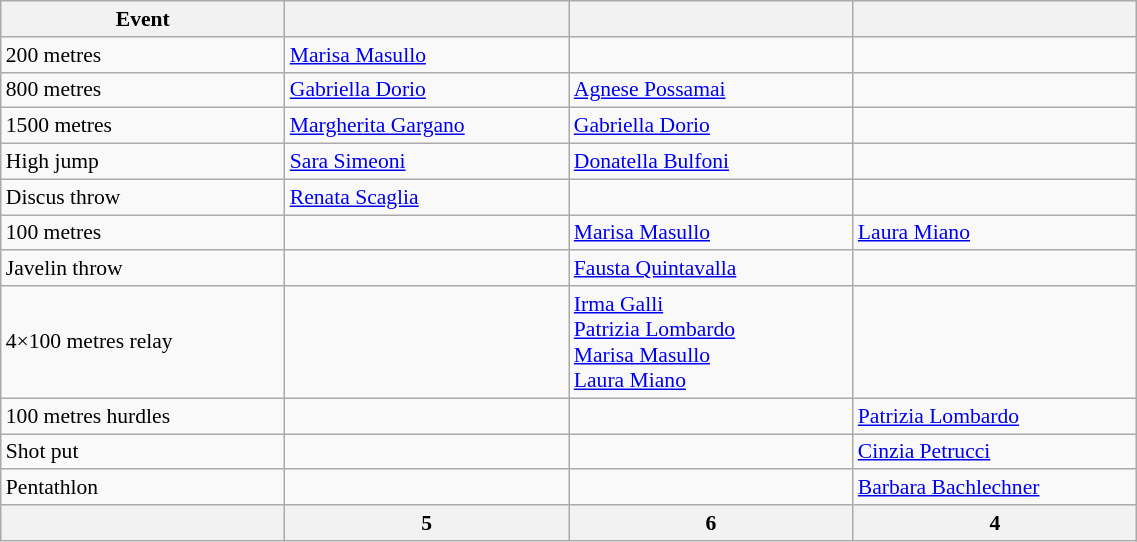<table class="wikitable" width=60% style="font-size:90%; text-align:left;">
<tr>
<th width=25%>Event</th>
<th width=25%></th>
<th width=25%></th>
<th width=25%></th>
</tr>
<tr>
<td>200 metres</td>
<td><a href='#'>Marisa Masullo</a></td>
<td></td>
<td></td>
</tr>
<tr>
<td>800 metres</td>
<td><a href='#'>Gabriella Dorio</a></td>
<td><a href='#'>Agnese Possamai</a></td>
<td></td>
</tr>
<tr>
<td>1500 metres</td>
<td><a href='#'>Margherita Gargano</a></td>
<td><a href='#'>Gabriella Dorio</a></td>
<td></td>
</tr>
<tr>
<td>High jump</td>
<td><a href='#'>Sara Simeoni</a></td>
<td><a href='#'>Donatella Bulfoni</a></td>
<td></td>
</tr>
<tr>
<td>Discus throw</td>
<td><a href='#'>Renata Scaglia</a></td>
<td></td>
<td></td>
</tr>
<tr>
<td>100 metres</td>
<td></td>
<td><a href='#'>Marisa Masullo</a></td>
<td><a href='#'>Laura Miano</a></td>
</tr>
<tr>
<td>Javelin throw</td>
<td></td>
<td><a href='#'>Fausta Quintavalla</a></td>
<td></td>
</tr>
<tr>
<td>4×100 metres relay</td>
<td></td>
<td><a href='#'>Irma Galli</a><br><a href='#'>Patrizia Lombardo</a><br><a href='#'>Marisa Masullo</a><br><a href='#'>Laura Miano</a></td>
<td></td>
</tr>
<tr>
<td>100 metres hurdles</td>
<td></td>
<td></td>
<td><a href='#'>Patrizia Lombardo</a></td>
</tr>
<tr>
<td>Shot put</td>
<td></td>
<td></td>
<td><a href='#'>Cinzia Petrucci</a></td>
</tr>
<tr>
<td>Pentathlon</td>
<td></td>
<td></td>
<td><a href='#'>Barbara Bachlechner</a></td>
</tr>
<tr>
<th></th>
<th>5</th>
<th>6</th>
<th>4</th>
</tr>
</table>
